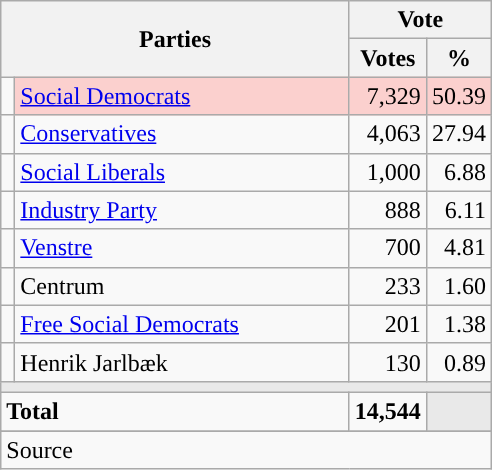<table class="wikitable" style="text-align:right;">
<tr>
<th style="text-align:centre;" rowspan="2" colspan="2" width="225">Parties</th>
<th colspan="3">Vote</th>
</tr>
<tr>
<th width="15">Votes</th>
<th width="15">%</th>
</tr>
<tr>
<td width="2" style="color:inherit;background:"></td>
<td bgcolor=#fbd0ce  align="left"><a href='#'>Social Democrats</a></td>
<td bgcolor=#fbd0ce>7,329</td>
<td bgcolor=#fbd0ce>50.39</td>
</tr>
<tr>
<td width="2" style="color:inherit;background:"></td>
<td align="left"><a href='#'>Conservatives</a></td>
<td>4,063</td>
<td>27.94</td>
</tr>
<tr>
<td width="2" style="color:inherit;background:"></td>
<td align="left"><a href='#'>Social Liberals</a></td>
<td>1,000</td>
<td>6.88</td>
</tr>
<tr>
<td width="2" style="color:inherit;background:"></td>
<td align="left"><a href='#'>Industry Party</a></td>
<td>888</td>
<td>6.11</td>
</tr>
<tr>
<td width="2" style="color:inherit;background:"></td>
<td align="left"><a href='#'>Venstre</a></td>
<td>700</td>
<td>4.81</td>
</tr>
<tr>
<td width="2" style="color:inherit;background:"></td>
<td align="left">Centrum</td>
<td>233</td>
<td>1.60</td>
</tr>
<tr>
<td width="2" style="color:inherit;background:"></td>
<td align="left"><a href='#'>Free Social Democrats</a></td>
<td>201</td>
<td>1.38</td>
</tr>
<tr>
<td width="2" style="color:inherit;background:"></td>
<td align="left">Henrik Jarlbæk</td>
<td>130</td>
<td>0.89</td>
</tr>
<tr>
<td colspan="7" bgcolor="#E9E9E9"></td>
</tr>
<tr>
<td align="left" colspan="2"><strong>Total</strong></td>
<td><strong>14,544</strong></td>
<td bgcolor="#E9E9E9" colspan="2"></td>
</tr>
<tr>
</tr>
<tr>
<td align="left" colspan="6">Source</td>
</tr>
</table>
